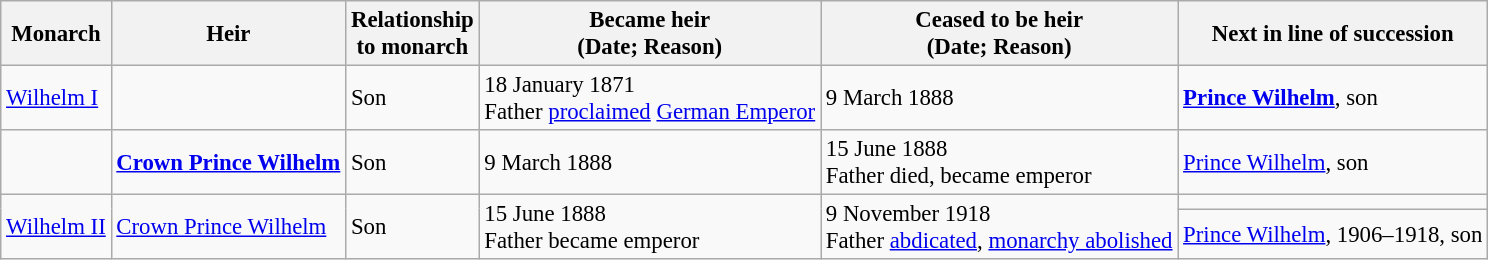<table class="wikitable" style="font-size:95%">
<tr>
<th>Monarch</th>
<th>Heir</th>
<th>Relationship<br>to monarch</th>
<th>Became heir<br>(Date; Reason)</th>
<th>Ceased to be heir<br>(Date; Reason)</th>
<th>Next in line of succession</th>
</tr>
<tr>
<td><a href='#'>Wilhelm I</a></td>
<td><strong></strong></td>
<td>Son</td>
<td>18 January 1871<br>Father <a href='#'>proclaimed</a> <a href='#'>German Emperor</a></td>
<td>9 March 1888<br></td>
<td><strong><a href='#'>Prince Wilhelm</a></strong>, son</td>
</tr>
<tr>
<td></td>
<td><strong><a href='#'>Crown Prince Wilhelm</a></strong></td>
<td>Son</td>
<td>9 March 1888<br></td>
<td>15 June 1888<br>Father died, became emperor</td>
<td><a href='#'>Prince Wilhelm</a>, son</td>
</tr>
<tr>
<td rowspan="2"><a href='#'>Wilhelm II</a></td>
<td rowspan="2"><a href='#'>Crown Prince Wilhelm</a></td>
<td rowspan="2">Son</td>
<td rowspan="2">15 June 1888<br>Father became emperor</td>
<td rowspan="2">9 November 1918<br>Father <a href='#'>abdicated</a>, <a href='#'>monarchy abolished</a></td>
<td></td>
</tr>
<tr>
<td><a href='#'>Prince Wilhelm</a>, 1906–1918, son</td>
</tr>
</table>
